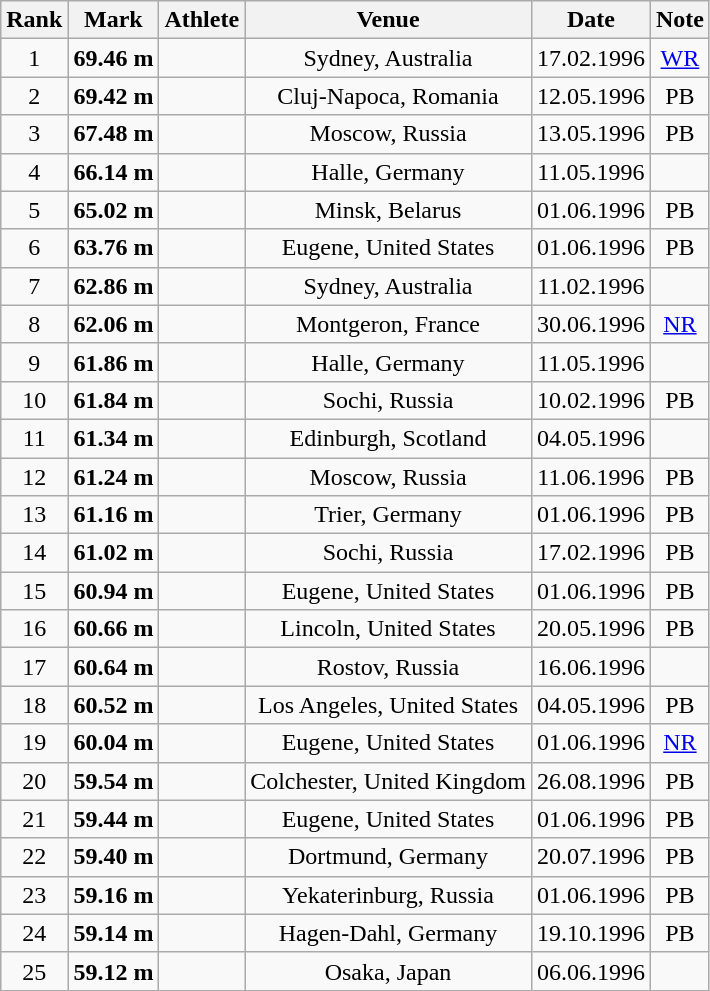<table class="wikitable" style="text-align:center;">
<tr>
<th>Rank</th>
<th>Mark</th>
<th>Athlete</th>
<th>Venue</th>
<th>Date</th>
<th>Note</th>
</tr>
<tr>
<td>1</td>
<td><strong>69.46 m</strong></td>
<td align=left></td>
<td>Sydney, Australia</td>
<td>17.02.1996</td>
<td><a href='#'>WR</a></td>
</tr>
<tr>
<td>2</td>
<td><strong>69.42 m</strong></td>
<td align=left></td>
<td>Cluj-Napoca, Romania</td>
<td>12.05.1996</td>
<td>PB</td>
</tr>
<tr>
<td>3</td>
<td><strong>67.48 m</strong></td>
<td align=left></td>
<td>Moscow, Russia</td>
<td>13.05.1996</td>
<td>PB</td>
</tr>
<tr>
<td>4</td>
<td><strong>66.14 m</strong></td>
<td align=left></td>
<td>Halle, Germany</td>
<td>11.05.1996</td>
<td></td>
</tr>
<tr>
<td>5</td>
<td><strong>65.02 m</strong></td>
<td align=left></td>
<td>Minsk, Belarus</td>
<td>01.06.1996</td>
<td>PB</td>
</tr>
<tr>
<td>6</td>
<td><strong>63.76 m</strong></td>
<td align=left></td>
<td>Eugene, United States</td>
<td>01.06.1996</td>
<td>PB</td>
</tr>
<tr>
<td>7</td>
<td><strong>62.86 m</strong></td>
<td align=left></td>
<td>Sydney, Australia</td>
<td>11.02.1996</td>
<td></td>
</tr>
<tr>
<td>8</td>
<td><strong>62.06 m</strong></td>
<td align=left></td>
<td>Montgeron, France</td>
<td>30.06.1996</td>
<td><a href='#'>NR</a></td>
</tr>
<tr>
<td>9</td>
<td><strong>61.86 m</strong></td>
<td align=left></td>
<td>Halle, Germany</td>
<td>11.05.1996</td>
<td></td>
</tr>
<tr>
<td>10</td>
<td><strong>61.84 m</strong></td>
<td align=left></td>
<td>Sochi, Russia</td>
<td>10.02.1996</td>
<td>PB</td>
</tr>
<tr>
<td>11</td>
<td><strong>61.34 m</strong></td>
<td align=left></td>
<td>Edinburgh, Scotland</td>
<td>04.05.1996</td>
<td></td>
</tr>
<tr>
<td>12</td>
<td><strong>61.24 m</strong></td>
<td align=left></td>
<td>Moscow, Russia</td>
<td>11.06.1996</td>
<td>PB</td>
</tr>
<tr>
<td>13</td>
<td><strong>61.16 m</strong></td>
<td align=left></td>
<td>Trier, Germany</td>
<td>01.06.1996</td>
<td>PB</td>
</tr>
<tr>
<td>14</td>
<td><strong>61.02 m</strong></td>
<td align=left></td>
<td>Sochi, Russia</td>
<td>17.02.1996</td>
<td>PB</td>
</tr>
<tr>
<td>15</td>
<td><strong>60.94 m</strong></td>
<td align=left></td>
<td>Eugene, United States</td>
<td>01.06.1996</td>
<td>PB</td>
</tr>
<tr>
<td>16</td>
<td><strong>60.66 m</strong></td>
<td align=left></td>
<td>Lincoln, United States</td>
<td>20.05.1996</td>
<td>PB</td>
</tr>
<tr>
<td>17</td>
<td><strong>60.64 m</strong></td>
<td align=left></td>
<td>Rostov, Russia</td>
<td>16.06.1996</td>
<td></td>
</tr>
<tr>
<td>18</td>
<td><strong>60.52 m</strong></td>
<td align=left></td>
<td>Los Angeles, United States</td>
<td>04.05.1996</td>
<td>PB</td>
</tr>
<tr>
<td>19</td>
<td><strong>60.04 m</strong></td>
<td align=left></td>
<td>Eugene, United States</td>
<td>01.06.1996</td>
<td><a href='#'>NR</a></td>
</tr>
<tr>
<td>20</td>
<td><strong>59.54 m</strong></td>
<td align=left></td>
<td>Colchester, United Kingdom</td>
<td>26.08.1996</td>
<td>PB</td>
</tr>
<tr>
<td>21</td>
<td><strong>59.44 m</strong></td>
<td align=left></td>
<td>Eugene, United States</td>
<td>01.06.1996</td>
<td>PB</td>
</tr>
<tr>
<td>22</td>
<td><strong>59.40 m</strong></td>
<td align=left></td>
<td>Dortmund, Germany</td>
<td>20.07.1996</td>
<td>PB</td>
</tr>
<tr>
<td>23</td>
<td><strong>59.16 m</strong></td>
<td align=left></td>
<td>Yekaterinburg, Russia</td>
<td>01.06.1996</td>
<td>PB</td>
</tr>
<tr>
<td>24</td>
<td><strong>59.14 m</strong></td>
<td align=left></td>
<td>Hagen-Dahl, Germany</td>
<td>19.10.1996</td>
<td>PB</td>
</tr>
<tr>
<td>25</td>
<td><strong>59.12 m</strong></td>
<td align=left></td>
<td>Osaka, Japan</td>
<td>06.06.1996</td>
<td></td>
</tr>
</table>
